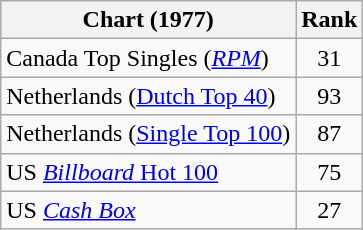<table class="wikitable sortable">
<tr>
<th>Chart (1977)</th>
<th>Rank</th>
</tr>
<tr>
<td>Canada Top Singles (<em><a href='#'>RPM</a></em>)</td>
<td align="center">31</td>
</tr>
<tr>
<td>Netherlands (<a href='#'>Dutch Top 40</a>)</td>
<td align="center">93</td>
</tr>
<tr>
<td>Netherlands (<a href='#'>Single Top 100</a>)</td>
<td align="center">87</td>
</tr>
<tr>
<td>US <a href='#'><em>Billboard</em> Hot 100</a></td>
<td align="center">75</td>
</tr>
<tr>
<td>US <em><a href='#'>Cash Box</a></em></td>
<td align="center">27</td>
</tr>
</table>
